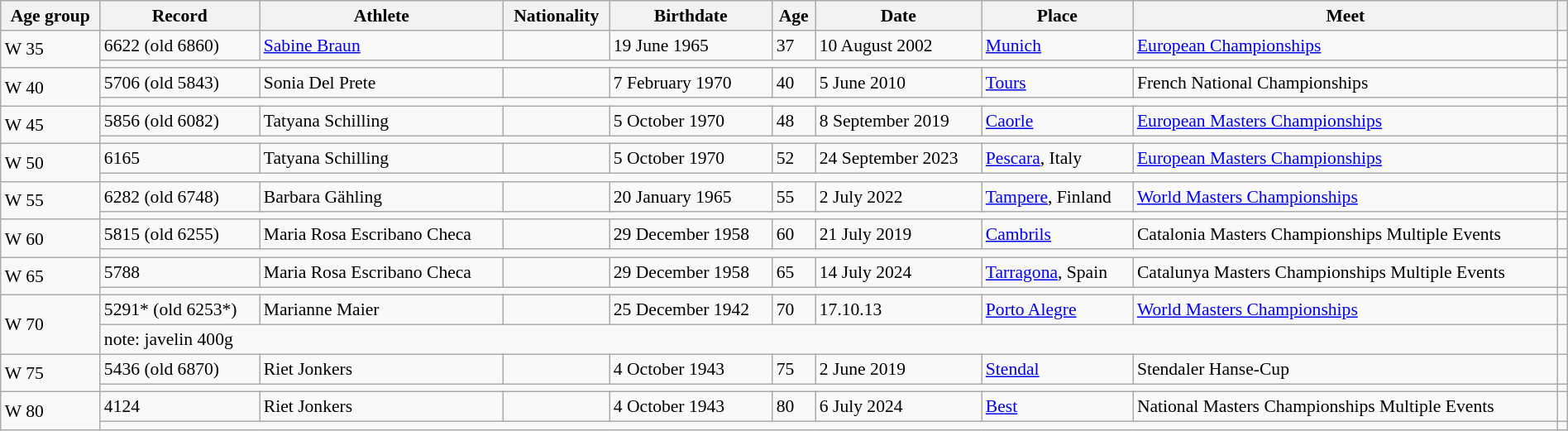<table class="wikitable" style="font-size:90%; width: 100%;">
<tr>
<th>Age group</th>
<th>Record</th>
<th>Athlete</th>
<th>Nationality</th>
<th>Birthdate</th>
<th>Age</th>
<th>Date</th>
<th>Place</th>
<th>Meet</th>
<th></th>
</tr>
<tr>
<td rowspan=2>W 35</td>
<td>6622 (old 6860)</td>
<td><a href='#'>Sabine Braun</a></td>
<td></td>
<td>19 June 1965</td>
<td>37</td>
<td>10 August 2002</td>
<td><a href='#'>Munich</a> </td>
<td><a href='#'>European Championships</a></td>
<td></td>
</tr>
<tr>
<td colspan=8></td>
<td></td>
</tr>
<tr>
<td rowspan=2>W 40</td>
<td>5706 (old 5843)</td>
<td>Sonia Del Prete</td>
<td></td>
<td>7 February 1970</td>
<td>40</td>
<td>5 June 2010</td>
<td><a href='#'>Tours</a> </td>
<td>French National Championships</td>
<td></td>
</tr>
<tr>
<td colspan=8></td>
<td></td>
</tr>
<tr>
<td rowspan=2>W 45</td>
<td>5856 (old 6082)</td>
<td>Tatyana Schilling</td>
<td></td>
<td>5 October 1970</td>
<td>48</td>
<td>8 September 2019</td>
<td><a href='#'>Caorle</a> </td>
<td><a href='#'>European Masters Championships</a></td>
<td></td>
</tr>
<tr>
<td colspan=8></td>
<td></td>
</tr>
<tr>
<td rowspan=2>W 50</td>
<td>6165</td>
<td>Tatyana Schilling</td>
<td></td>
<td>5 October 1970</td>
<td>52</td>
<td>24 September 2023</td>
<td><a href='#'>Pescara</a>, Italy</td>
<td><a href='#'>European Masters Championships</a></td>
<td></td>
</tr>
<tr>
<td colspan=8></td>
<td></td>
</tr>
<tr>
<td rowspan=2>W 55</td>
<td>6282 (old 6748)</td>
<td>Barbara Gähling</td>
<td></td>
<td>20 January 1965</td>
<td>55</td>
<td>2 July 2022</td>
<td><a href='#'>Tampere</a>, Finland</td>
<td><a href='#'>World Masters Championships</a></td>
<td></td>
</tr>
<tr>
<td colspan=8></td>
<td></td>
</tr>
<tr>
<td rowspan=2>W 60</td>
<td>5815 (old 6255)</td>
<td>Maria Rosa Escribano Checa</td>
<td></td>
<td>29 December 1958</td>
<td>60</td>
<td>21 July 2019</td>
<td><a href='#'>Cambrils</a> </td>
<td>Catalonia Masters Championships Multiple Events</td>
<td></td>
</tr>
<tr>
<td colspan=8></td>
<td></td>
</tr>
<tr>
<td rowspan=2>W 65</td>
<td>5788</td>
<td>Maria Rosa Escribano Checa</td>
<td></td>
<td>29 December 1958</td>
<td>65</td>
<td>14 July 2024</td>
<td><a href='#'>Tarragona</a>, Spain</td>
<td>Catalunya Masters Championships Multiple Events</td>
<td></td>
</tr>
<tr>
<td colspan=8></td>
<td></td>
</tr>
<tr>
<td rowspan=2>W 70</td>
<td>5291* (old 6253*)</td>
<td>Marianne Maier</td>
<td></td>
<td>25 December 1942</td>
<td>70</td>
<td>17.10.13</td>
<td><a href='#'>Porto Alegre</a> </td>
<td><a href='#'>World Masters Championships</a></td>
<td></td>
</tr>
<tr>
<td colspan=8> note: javelin 400g </td>
<td></td>
</tr>
<tr>
<td rowspan=2>W 75</td>
<td>5436 (old 6870)</td>
<td>Riet Jonkers</td>
<td></td>
<td>4 October 1943</td>
<td>75</td>
<td>2 June 2019</td>
<td><a href='#'>Stendal</a> </td>
<td>Stendaler Hanse-Cup</td>
<td></td>
</tr>
<tr>
<td colspan=8></td>
<td></td>
</tr>
<tr>
<td rowspan=2>W 80</td>
<td>4124</td>
<td>Riet Jonkers</td>
<td></td>
<td>4 October 1943</td>
<td>80</td>
<td>6 July 2024</td>
<td><a href='#'>Best</a> </td>
<td>National Masters Championships Multiple Events</td>
<td></td>
</tr>
<tr>
<td colspan=8></td>
<td></td>
</tr>
</table>
